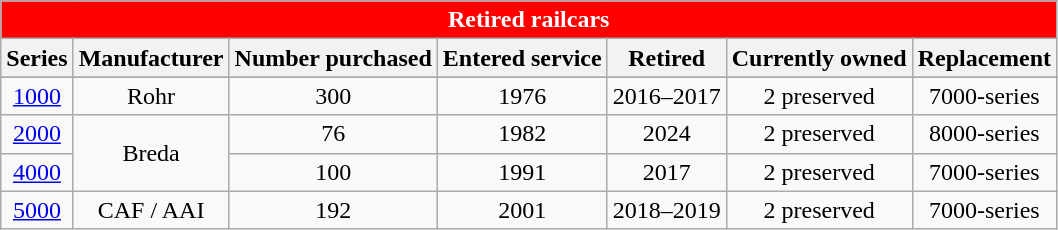<table class="wikitable sortable" style="text-align:center">
<tr>
<th colspan="10" style="color:white; background:red">Retired railcars</th>
</tr>
<tr>
<th>Series</th>
<th>Manufacturer</th>
<th>Number purchased</th>
<th>Entered service</th>
<th>Retired</th>
<th>Currently owned</th>
<th>Replacement</th>
</tr>
<tr>
</tr>
<tr>
<td><a href='#'>1000</a></td>
<td>Rohr</td>
<td>300</td>
<td>1976</td>
<td>2016–2017</td>
<td>2 preserved</td>
<td>7000-series</td>
</tr>
<tr>
<td><a href='#'>2000</a></td>
<td rowspan="2">Breda</td>
<td>76</td>
<td>1982</td>
<td>2024</td>
<td>2 preserved</td>
<td>8000-series</td>
</tr>
<tr>
<td><a href='#'>4000</a></td>
<td>100</td>
<td>1991</td>
<td>2017</td>
<td>2 preserved</td>
<td>7000-series</td>
</tr>
<tr>
<td><a href='#'>5000</a></td>
<td>CAF / AAI</td>
<td>192</td>
<td>2001</td>
<td>2018–2019</td>
<td>2 preserved</td>
<td>7000-series</td>
</tr>
</table>
